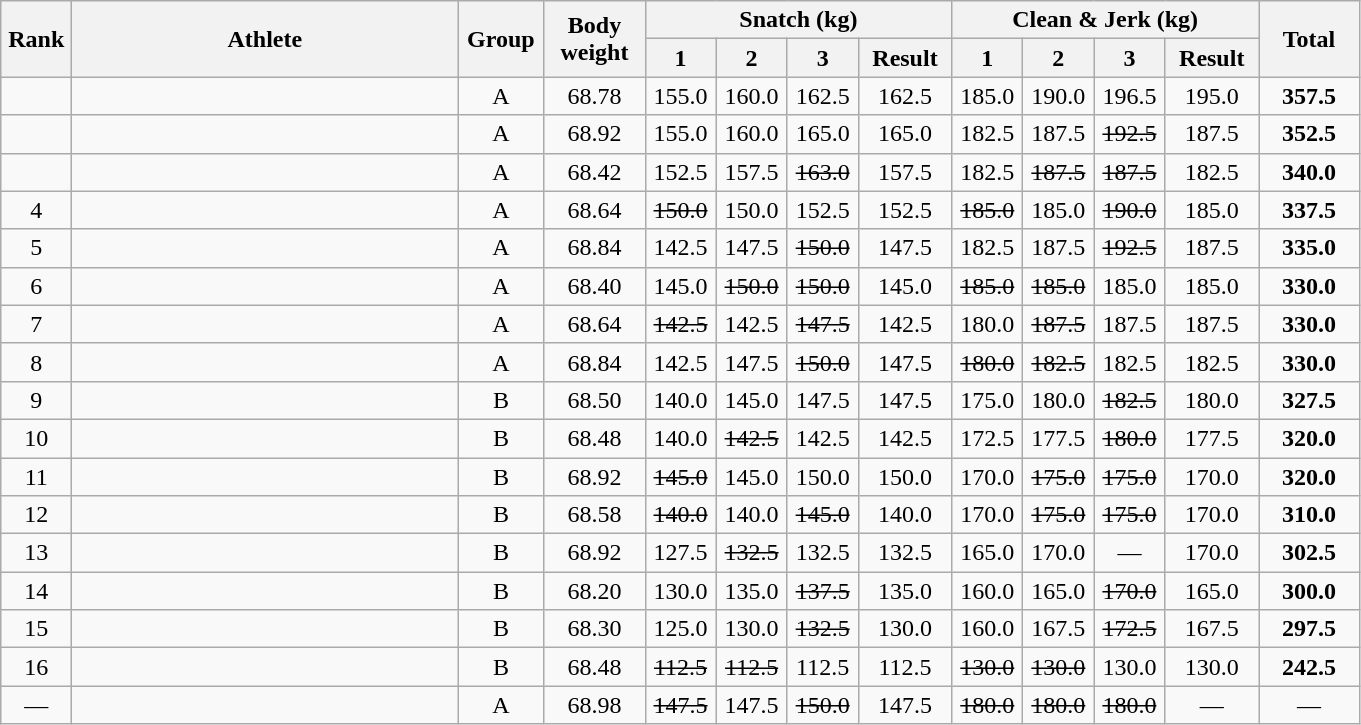<table class = "wikitable" style="text-align:center;">
<tr>
<th rowspan=2 width=40>Rank</th>
<th rowspan=2 width=250>Athlete</th>
<th rowspan=2 width=50>Group</th>
<th rowspan=2 width=60>Body weight</th>
<th colspan=4>Snatch (kg)</th>
<th colspan=4>Clean & Jerk (kg)</th>
<th rowspan=2 width=60>Total</th>
</tr>
<tr>
<th width=40>1</th>
<th width=40>2</th>
<th width=40>3</th>
<th width=55>Result</th>
<th width=40>1</th>
<th width=40>2</th>
<th width=40>3</th>
<th width=55>Result</th>
</tr>
<tr>
<td></td>
<td align=left></td>
<td>A</td>
<td>68.78</td>
<td>155.0</td>
<td>160.0</td>
<td>162.5</td>
<td>162.5</td>
<td>185.0</td>
<td>190.0</td>
<td>196.5</td>
<td>195.0</td>
<td><strong>357.5</strong></td>
</tr>
<tr>
<td></td>
<td align=left></td>
<td>A</td>
<td>68.92</td>
<td>155.0</td>
<td>160.0</td>
<td>165.0</td>
<td>165.0</td>
<td>182.5</td>
<td>187.5</td>
<td><s>192.5</s></td>
<td>187.5</td>
<td><strong>352.5 </strong></td>
</tr>
<tr>
<td></td>
<td align=left></td>
<td>A</td>
<td>68.42</td>
<td>152.5</td>
<td>157.5</td>
<td><s>163.0</s></td>
<td>157.5</td>
<td>182.5</td>
<td><s>187.5</s></td>
<td><s>187.5</s></td>
<td>182.5</td>
<td><strong>340.0</strong></td>
</tr>
<tr>
<td>4</td>
<td align=left></td>
<td>A</td>
<td>68.64</td>
<td><s>150.0</s></td>
<td>150.0</td>
<td>152.5</td>
<td>152.5</td>
<td><s>185.0</s></td>
<td>185.0</td>
<td><s>190.0</s></td>
<td>185.0</td>
<td><strong>337.5 </strong></td>
</tr>
<tr>
<td>5</td>
<td align=left></td>
<td>A</td>
<td>68.84</td>
<td>142.5</td>
<td>147.5</td>
<td><s>150.0</s></td>
<td>147.5</td>
<td>182.5</td>
<td>187.5</td>
<td><s>192.5</s></td>
<td>187.5</td>
<td><strong>335.0 </strong></td>
</tr>
<tr>
<td>6</td>
<td align=left></td>
<td>A</td>
<td>68.40</td>
<td>145.0</td>
<td><s>150.0</s></td>
<td><s>150.0</s></td>
<td>145.0</td>
<td><s>185.0</s></td>
<td><s>185.0</s></td>
<td>185.0</td>
<td>185.0</td>
<td><strong>330.0 </strong></td>
</tr>
<tr>
<td>7</td>
<td align=left></td>
<td>A</td>
<td>68.64</td>
<td><s>142.5</s></td>
<td>142.5</td>
<td><s>147.5</s></td>
<td>142.5</td>
<td>180.0</td>
<td><s>187.5</s></td>
<td>187.5</td>
<td>187.5</td>
<td><strong>330.0 </strong></td>
</tr>
<tr>
<td>8</td>
<td align=left></td>
<td>A</td>
<td>68.84</td>
<td>142.5</td>
<td>147.5</td>
<td><s>150.0</s></td>
<td>147.5</td>
<td><s>180.0</s></td>
<td><s>182.5</s></td>
<td>182.5</td>
<td>182.5</td>
<td><strong>330.0 </strong></td>
</tr>
<tr>
<td>9</td>
<td align=left></td>
<td>B</td>
<td>68.50</td>
<td>140.0</td>
<td>145.0</td>
<td>147.5</td>
<td>147.5</td>
<td>175.0</td>
<td>180.0</td>
<td><s>182.5</s></td>
<td>180.0</td>
<td><strong>327.5 </strong></td>
</tr>
<tr>
<td>10</td>
<td align=left></td>
<td>B</td>
<td>68.48</td>
<td>140.0</td>
<td><s>142.5</s></td>
<td>142.5</td>
<td>142.5</td>
<td>172.5</td>
<td>177.5</td>
<td><s>180.0</s></td>
<td>177.5</td>
<td><strong>320.0 </strong></td>
</tr>
<tr>
<td>11</td>
<td align=left></td>
<td>B</td>
<td>68.92</td>
<td><s>145.0</s></td>
<td>145.0</td>
<td>150.0</td>
<td>150.0</td>
<td>170.0</td>
<td><s>175.0</s></td>
<td><s>175.0</s></td>
<td>170.0</td>
<td><strong>320.0 </strong></td>
</tr>
<tr>
<td>12</td>
<td align=left></td>
<td>B</td>
<td>68.58</td>
<td><s>140.0</s></td>
<td>140.0</td>
<td><s>145.0</s></td>
<td>140.0</td>
<td>170.0</td>
<td><s>175.0</s></td>
<td><s>175.0</s></td>
<td>170.0</td>
<td><strong>310.0 </strong></td>
</tr>
<tr>
<td>13</td>
<td align=left></td>
<td>B</td>
<td>68.92</td>
<td>127.5</td>
<td><s>132.5</s></td>
<td>132.5</td>
<td>132.5</td>
<td>165.0</td>
<td>170.0</td>
<td>—</td>
<td>170.0</td>
<td><strong>302.5 </strong></td>
</tr>
<tr>
<td>14</td>
<td align=left></td>
<td>B</td>
<td>68.20</td>
<td>130.0</td>
<td>135.0</td>
<td><s>137.5</s></td>
<td>135.0</td>
<td>160.0</td>
<td>165.0</td>
<td><s>170.0</s></td>
<td>165.0</td>
<td><strong>300.0 </strong></td>
</tr>
<tr>
<td>15</td>
<td align=left></td>
<td>B</td>
<td>68.30</td>
<td>125.0</td>
<td>130.0</td>
<td><s>132.5</s></td>
<td>130.0</td>
<td>160.0</td>
<td>167.5</td>
<td><s>172.5</s></td>
<td>167.5</td>
<td><strong>297.5 </strong></td>
</tr>
<tr>
<td>16</td>
<td align=left></td>
<td>B</td>
<td>68.48</td>
<td><s>112.5</s></td>
<td><s>112.5</s></td>
<td>112.5</td>
<td>112.5</td>
<td><s>130.0</s></td>
<td><s>130.0</s></td>
<td>130.0</td>
<td>130.0</td>
<td><strong>242.5 </strong></td>
</tr>
<tr>
<td>—</td>
<td align=left></td>
<td>A</td>
<td>68.98</td>
<td><s>147.5</s></td>
<td>147.5</td>
<td><s>150.0</s></td>
<td>147.5</td>
<td><s>180.0</s></td>
<td><s>180.0</s></td>
<td><s>180.0</s></td>
<td>—</td>
<td>—</td>
</tr>
</table>
